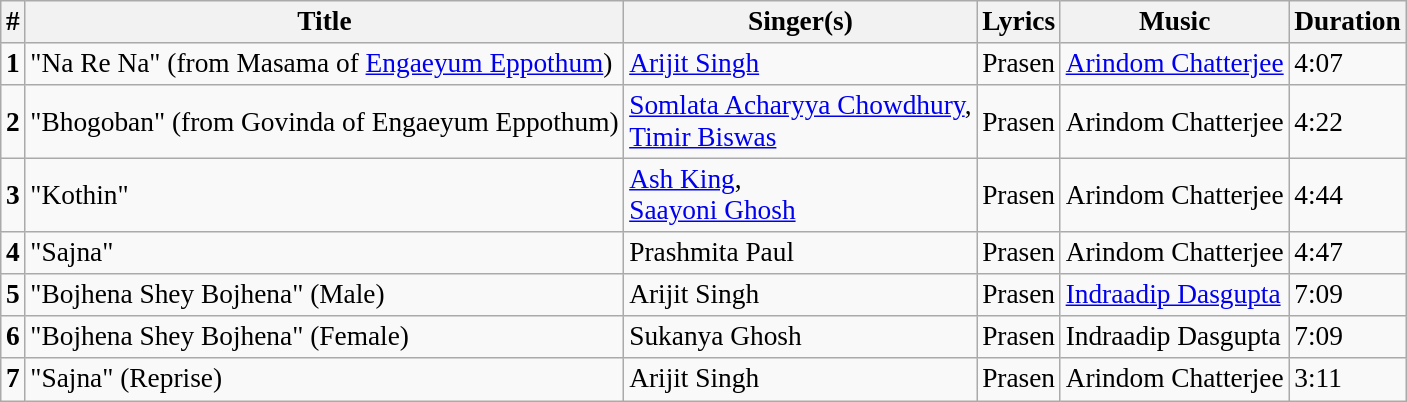<table class="wikitable" style="font-size:95%;">
<tr>
<th><big>#</big></th>
<th><big>Title</big></th>
<th><big>Singer(s)</big></th>
<th><big>Lyrics</big></th>
<th><big>Music</big></th>
<th><big>Duration</big></th>
</tr>
<tr>
<td><strong><big>1</big></strong></td>
<td><big>"Na Re Na" (from Masama of <a href='#'>Engaeyum Eppothum</a>)</big></td>
<td><a href='#'><big>Arijit Singh</big></a></td>
<td><big>Prasen</big></td>
<td><a href='#'><big>Arindom Chatterjee</big></a></td>
<td><big>4:07</big></td>
</tr>
<tr>
<td><strong><big>2</big></strong></td>
<td><big>"Bhogoban" (from Govinda of Engaeyum Eppothum)</big></td>
<td><big><a href='#'>Somlata Acharyya Chowdhury</a>,<br><a href='#'>Timir Biswas</a></big></td>
<td><big>Prasen</big></td>
<td><big>Arindom Chatterjee</big></td>
<td><big>4:22</big></td>
</tr>
<tr>
<td><strong><big>3</big></strong></td>
<td><big>"Kothin"</big></td>
<td><big><a href='#'>Ash King</a>,<br><a href='#'>Saayoni Ghosh</a></big></td>
<td><big>Prasen</big></td>
<td><big>Arindom Chatterjee</big></td>
<td><big>4:44</big></td>
</tr>
<tr>
<td><strong><big>4</big></strong></td>
<td><big>"Sajna"</big></td>
<td><big>Prashmita Paul</big></td>
<td><big>Prasen</big></td>
<td><big>Arindom Chatterjee</big></td>
<td><big>4:47</big></td>
</tr>
<tr>
<td><strong><big>5</big></strong></td>
<td><big>"Bojhena Shey Bojhena" (Male)</big></td>
<td><big>Arijit Singh</big></td>
<td><big>Prasen</big></td>
<td><a href='#'><big>Indraadip Dasgupta</big></a></td>
<td><big>7:09</big></td>
</tr>
<tr>
<td><strong><big>6</big></strong></td>
<td><big>"Bojhena Shey Bojhena" (Female)</big></td>
<td><big>Sukanya Ghosh</big></td>
<td><big>Prasen</big></td>
<td><big>Indraadip Dasgupta</big></td>
<td><big>7:09</big></td>
</tr>
<tr>
<td><strong><big>7</big></strong></td>
<td><big>"Sajna" (Reprise)</big></td>
<td><big>Arijit Singh</big></td>
<td><big>Prasen</big></td>
<td><big>Arindom Chatterjee</big></td>
<td><big>3:11</big></td>
</tr>
</table>
